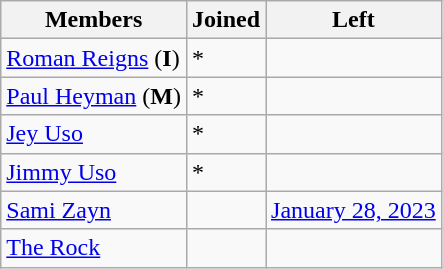<table class="wikitable">
<tr>
<th>Members</th>
<th>Joined</th>
<th>Left</th>
</tr>
<tr>
<td><a href='#'>Roman Reigns</a> (<strong>I</strong>)</td>
<td>*</td>
<td></td>
</tr>
<tr>
<td><a href='#'>Paul Heyman</a> (<strong>M</strong>)</td>
<td>*</td>
<td></td>
</tr>
<tr>
<td><a href='#'>Jey Uso</a></td>
<td>*</td>
<td></td>
</tr>
<tr>
<td><a href='#'>Jimmy Uso</a></td>
<td>*</td>
<td></td>
</tr>
<tr>
<td><a href='#'>Sami Zayn</a></td>
<td></td>
<td><a href='#'>January 28, 2023</a></td>
</tr>
<tr>
<td><a href='#'>The Rock</a></td>
<td></td>
<td></td>
</tr>
</table>
